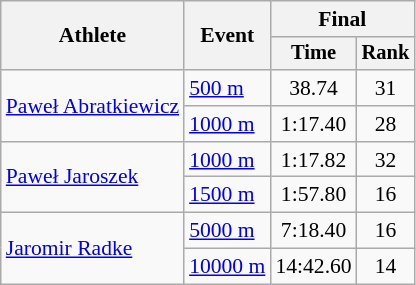<table class="wikitable" style="font-size:90%">
<tr>
<th rowspan=2>Athlete</th>
<th rowspan=2>Event</th>
<th colspan=2>Final</th>
</tr>
<tr style="font-size:95%">
<th>Time</th>
<th>Rank</th>
</tr>
<tr align=center>
<td align=left rowspan=2><a href='#'>Paweł Abratkiewicz</a></td>
<td align=left><a href='#'>500 m</a></td>
<td>38.74</td>
<td>31</td>
</tr>
<tr align=center>
<td align=left><a href='#'>1000 m</a></td>
<td>1:17.40</td>
<td>28</td>
</tr>
<tr align=center>
<td align=left rowspan=2><a href='#'>Paweł Jaroszek</a></td>
<td align=left><a href='#'>1000 m</a></td>
<td>1:17.82</td>
<td>32</td>
</tr>
<tr align=center>
<td align=left><a href='#'>1500 m</a></td>
<td>1:57.80</td>
<td>16</td>
</tr>
<tr align=center>
<td align=left rowspan=2><a href='#'>Jaromir Radke</a></td>
<td align=left><a href='#'>5000 m</a></td>
<td>7:18.40</td>
<td>16</td>
</tr>
<tr align=center>
<td align=left><a href='#'>10000 m</a></td>
<td>14:42.60</td>
<td>14</td>
</tr>
</table>
